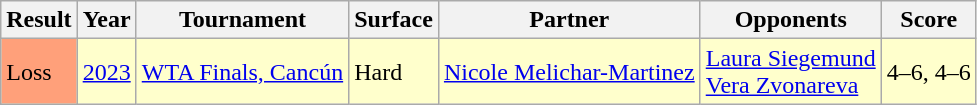<table class="sortable wikitable">
<tr>
<th>Result</th>
<th>Year</th>
<th>Tournament</th>
<th>Surface</th>
<th>Partner</th>
<th>Opponents</th>
<th class="unsortable">Score</th>
</tr>
<tr bgcolor=FFFFCC>
<td bgcolor=FFA07A>Loss</td>
<td><a href='#'>2023</a></td>
<td><a href='#'>WTA Finals, Cancún</a></td>
<td>Hard</td>
<td> <a href='#'>Nicole Melichar-Martinez</a></td>
<td> <a href='#'>Laura Siegemund</a> <br>  <a href='#'>Vera Zvonareva</a></td>
<td>4–6, 4–6</td>
</tr>
</table>
